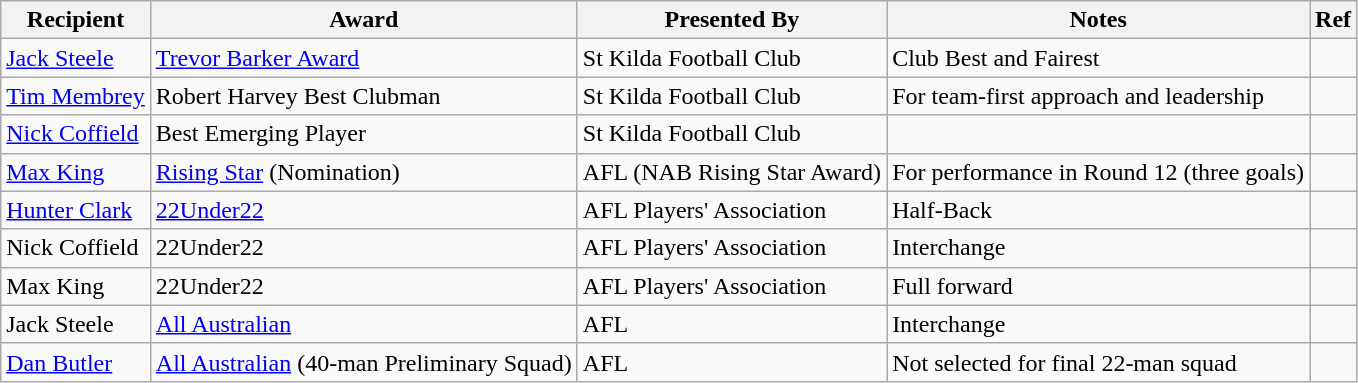<table class="wikitable">
<tr>
<th>Recipient</th>
<th>Award</th>
<th>Presented By</th>
<th>Notes</th>
<th>Ref</th>
</tr>
<tr>
<td><a href='#'>Jack Steele</a></td>
<td><a href='#'>Trevor Barker Award</a></td>
<td>St Kilda Football Club</td>
<td>Club Best and Fairest</td>
<td></td>
</tr>
<tr>
<td><a href='#'>Tim Membrey</a></td>
<td>Robert Harvey Best Clubman</td>
<td>St Kilda Football Club</td>
<td>For team-first approach and leadership</td>
<td></td>
</tr>
<tr>
<td><a href='#'>Nick Coffield</a></td>
<td>Best Emerging Player</td>
<td>St Kilda Football Club</td>
<td></td>
<td></td>
</tr>
<tr>
<td><a href='#'>Max King</a></td>
<td><a href='#'>Rising Star</a> (Nomination)</td>
<td>AFL (NAB Rising Star Award)</td>
<td>For performance in Round 12 (three goals)</td>
<td></td>
</tr>
<tr>
<td><a href='#'>Hunter Clark</a></td>
<td><a href='#'>22Under22</a></td>
<td>AFL Players' Association</td>
<td>Half-Back</td>
<td></td>
</tr>
<tr>
<td>Nick Coffield</td>
<td>22Under22</td>
<td>AFL Players' Association</td>
<td>Interchange</td>
<td></td>
</tr>
<tr>
<td>Max King</td>
<td>22Under22</td>
<td>AFL Players' Association</td>
<td>Full forward</td>
<td></td>
</tr>
<tr>
<td>Jack Steele</td>
<td><a href='#'>All Australian</a></td>
<td>AFL</td>
<td>Interchange</td>
<td></td>
</tr>
<tr>
<td><a href='#'>Dan Butler</a></td>
<td><a href='#'>All Australian</a> (40-man Preliminary Squad)</td>
<td>AFL</td>
<td>Not selected for final 22-man squad</td>
<td></td>
</tr>
</table>
